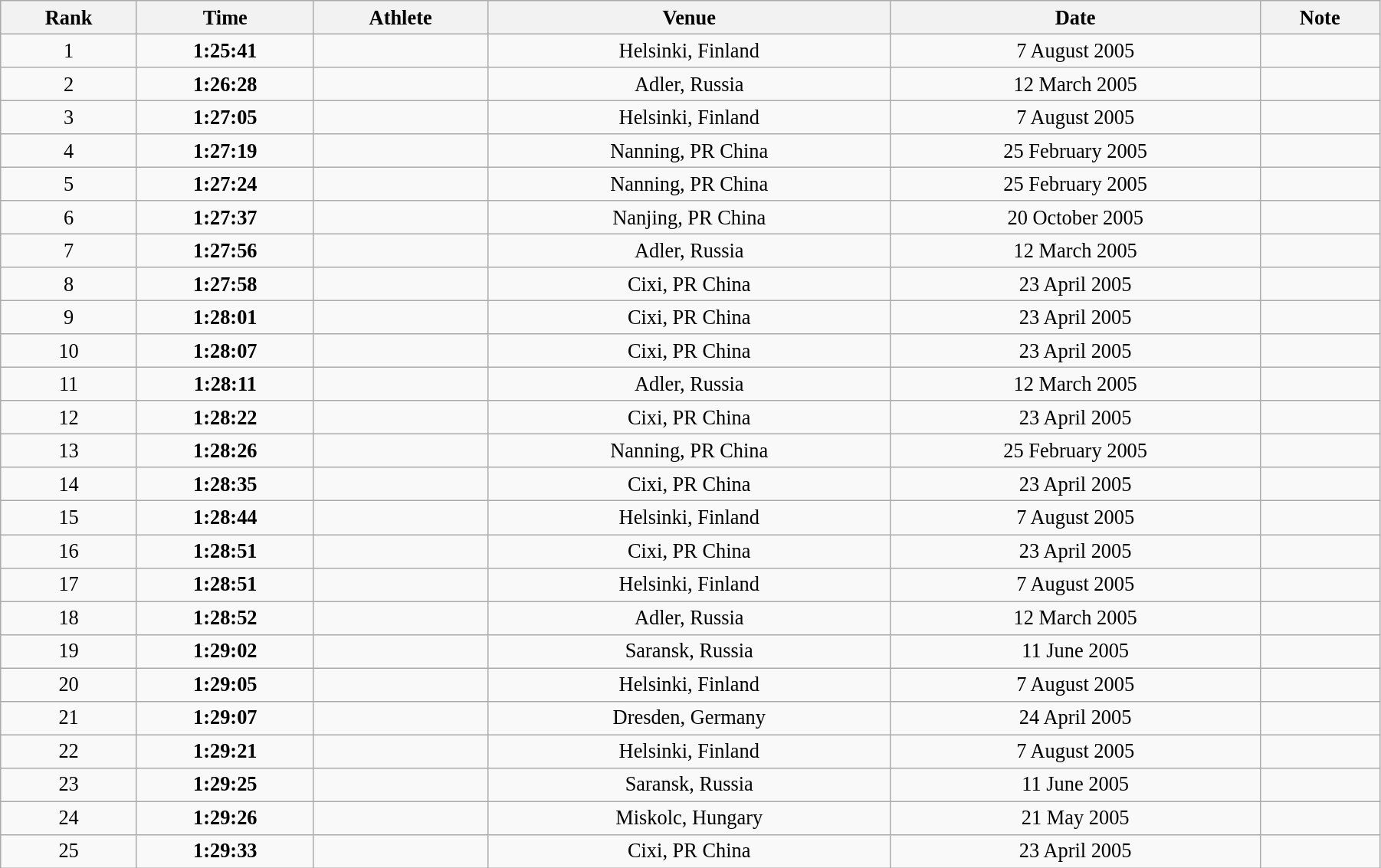<table class="wikitable" style=" text-align:center; font-size:110%;" width="95%">
<tr>
<th>Rank</th>
<th>Time</th>
<th>Athlete</th>
<th>Venue</th>
<th>Date</th>
<th>Note</th>
</tr>
<tr>
<td>1</td>
<td><strong>1:25:41</strong></td>
<td align=left></td>
<td>Helsinki, Finland</td>
<td>7 August 2005</td>
<td></td>
</tr>
<tr>
<td>2</td>
<td><strong>1:26:28</strong></td>
<td align=left></td>
<td>Adler, Russia</td>
<td>12 March 2005</td>
<td></td>
</tr>
<tr>
<td>3</td>
<td><strong>1:27:05</strong></td>
<td align=left></td>
<td>Helsinki, Finland</td>
<td>7 August 2005</td>
<td></td>
</tr>
<tr>
<td>4</td>
<td><strong>1:27:19</strong></td>
<td align=left></td>
<td>Nanning, PR China</td>
<td>25 February 2005</td>
<td></td>
</tr>
<tr>
<td>5</td>
<td><strong>1:27:24</strong></td>
<td align=left></td>
<td>Nanning, PR China</td>
<td>25 February 2005</td>
<td></td>
</tr>
<tr>
<td>6</td>
<td><strong>1:27:37</strong></td>
<td align=left></td>
<td>Nanjing, PR China</td>
<td>20 October 2005</td>
<td></td>
</tr>
<tr>
<td>7</td>
<td><strong>1:27:56</strong></td>
<td align=left></td>
<td>Adler, Russia</td>
<td>12 March 2005</td>
<td></td>
</tr>
<tr>
<td>8</td>
<td><strong>1:27:58</strong></td>
<td align=left></td>
<td>Cixi, PR China</td>
<td>23 April 2005</td>
<td></td>
</tr>
<tr>
<td>9</td>
<td><strong>1:28:01</strong></td>
<td align=left></td>
<td>Cixi, PR China</td>
<td>23 April 2005</td>
<td></td>
</tr>
<tr>
<td>10</td>
<td><strong>1:28:07</strong></td>
<td align=left></td>
<td>Cixi, PR China</td>
<td>23 April 2005</td>
<td></td>
</tr>
<tr>
<td>11</td>
<td><strong>1:28:11</strong></td>
<td align=left></td>
<td>Adler, Russia</td>
<td>12 March 2005</td>
<td></td>
</tr>
<tr>
<td>12</td>
<td><strong>1:28:22</strong></td>
<td align=left></td>
<td>Cixi, PR China</td>
<td>23 April 2005</td>
<td></td>
</tr>
<tr>
<td>13</td>
<td><strong>1:28:26</strong></td>
<td align=left></td>
<td>Nanning, PR China</td>
<td>25 February 2005</td>
<td></td>
</tr>
<tr>
<td>14</td>
<td><strong>1:28:35</strong></td>
<td align=left></td>
<td>Cixi, PR China</td>
<td>23 April 2005</td>
<td></td>
</tr>
<tr>
<td>15</td>
<td><strong>1:28:44</strong></td>
<td align=left></td>
<td>Helsinki, Finland</td>
<td>7 August 2005</td>
<td></td>
</tr>
<tr>
<td>16</td>
<td><strong>1:28:51</strong></td>
<td align=left></td>
<td>Cixi, PR China</td>
<td>23 April 2005</td>
<td></td>
</tr>
<tr>
<td>17</td>
<td><strong>1:28:51</strong></td>
<td align=left></td>
<td>Helsinki, Finland</td>
<td>7 August 2005</td>
<td></td>
</tr>
<tr>
<td>18</td>
<td><strong>1:28:52</strong></td>
<td align=left></td>
<td>Adler, Russia</td>
<td>12 March 2005</td>
<td></td>
</tr>
<tr>
<td>19</td>
<td><strong>1:29:02</strong></td>
<td align=left></td>
<td>Saransk, Russia</td>
<td>11 June 2005</td>
<td></td>
</tr>
<tr>
<td>20</td>
<td><strong>1:29:05</strong></td>
<td align=left></td>
<td>Helsinki, Finland</td>
<td>7 August 2005</td>
<td></td>
</tr>
<tr>
<td>21</td>
<td><strong>1:29:07</strong></td>
<td align=left></td>
<td>Dresden, Germany</td>
<td>24 April 2005</td>
<td></td>
</tr>
<tr>
<td>22</td>
<td><strong>1:29:21</strong></td>
<td align=left></td>
<td>Helsinki, Finland</td>
<td>7 August 2005</td>
<td></td>
</tr>
<tr>
<td>23</td>
<td><strong>1:29:25</strong></td>
<td align=left></td>
<td>Saransk, Russia</td>
<td>11 June 2005</td>
<td></td>
</tr>
<tr>
<td>24</td>
<td><strong>1:29:26</strong></td>
<td align=left></td>
<td>Miskolc, Hungary</td>
<td>21 May 2005</td>
<td></td>
</tr>
<tr>
<td>25</td>
<td><strong>1:29:33</strong></td>
<td align=left></td>
<td>Cixi, PR China</td>
<td>23 April 2005</td>
<td></td>
</tr>
</table>
